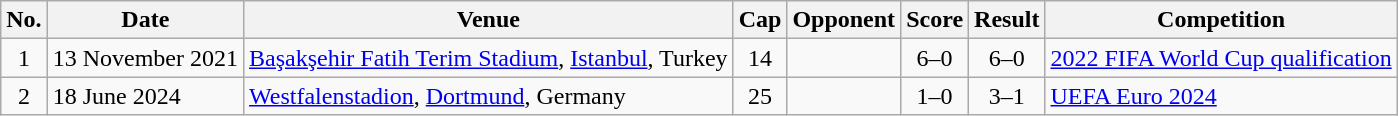<table class="wikitable sortable">
<tr>
<th scope="col">No.</th>
<th scope="col">Date</th>
<th scope="col">Venue</th>
<th scope="col">Cap</th>
<th scope="col">Opponent</th>
<th scope="col">Score</th>
<th scope="col">Result</th>
<th scope="col">Competition</th>
</tr>
<tr>
<td style="text-align:center">1</td>
<td>13 November 2021</td>
<td><a href='#'>Başakşehir Fatih Terim Stadium</a>, <a href='#'>Istanbul</a>, Turkey</td>
<td style="text-align:center">14</td>
<td></td>
<td style="text-align:center">6–0</td>
<td style="text-align:center">6–0</td>
<td><a href='#'>2022 FIFA World Cup qualification</a></td>
</tr>
<tr>
<td style="text-align:center">2</td>
<td>18 June 2024</td>
<td><a href='#'>Westfalenstadion</a>, <a href='#'>Dortmund</a>, Germany</td>
<td style="text-align:center">25</td>
<td></td>
<td style="text-align:center">1–0</td>
<td style="text-align:center">3–1</td>
<td><a href='#'>UEFA Euro 2024</a></td>
</tr>
</table>
